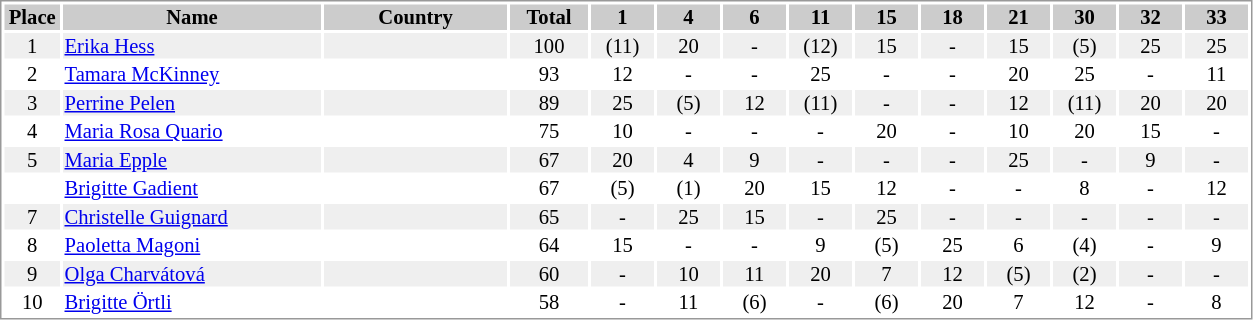<table border="0" style="border: 1px solid #999; background-color:#FFFFFF; text-align:center; font-size:86%; line-height:15px;">
<tr align="center" bgcolor="#CCCCCC">
<th width=35>Place</th>
<th width=170>Name</th>
<th width=120>Country</th>
<th width=50>Total</th>
<th width=40>1</th>
<th width=40>4</th>
<th width=40>6</th>
<th width=40>11</th>
<th width=40>15</th>
<th width=40>18</th>
<th width=40>21</th>
<th width=40>30</th>
<th width=40>32</th>
<th width=40>33</th>
</tr>
<tr bgcolor="#EFEFEF">
<td>1</td>
<td align="left"><a href='#'>Erika Hess</a></td>
<td align="left"></td>
<td>100</td>
<td>(11)</td>
<td>20</td>
<td>-</td>
<td>(12)</td>
<td>15</td>
<td>-</td>
<td>15</td>
<td>(5)</td>
<td>25</td>
<td>25</td>
</tr>
<tr>
<td>2</td>
<td align="left"><a href='#'>Tamara McKinney</a></td>
<td align="left"></td>
<td>93</td>
<td>12</td>
<td>-</td>
<td>-</td>
<td>25</td>
<td>-</td>
<td>-</td>
<td>20</td>
<td>25</td>
<td>-</td>
<td>11</td>
</tr>
<tr bgcolor="#EFEFEF">
<td>3</td>
<td align="left"><a href='#'>Perrine Pelen</a></td>
<td align="left"></td>
<td>89</td>
<td>25</td>
<td>(5)</td>
<td>12</td>
<td>(11)</td>
<td>-</td>
<td>-</td>
<td>12</td>
<td>(11)</td>
<td>20</td>
<td>20</td>
</tr>
<tr>
<td>4</td>
<td align="left"><a href='#'>Maria Rosa Quario</a></td>
<td align="left"></td>
<td>75</td>
<td>10</td>
<td>-</td>
<td>-</td>
<td>-</td>
<td>20</td>
<td>-</td>
<td>10</td>
<td>20</td>
<td>15</td>
<td>-</td>
</tr>
<tr bgcolor="#EFEFEF">
<td>5</td>
<td align="left"><a href='#'>Maria Epple</a></td>
<td align="left"></td>
<td>67</td>
<td>20</td>
<td>4</td>
<td>9</td>
<td>-</td>
<td>-</td>
<td>-</td>
<td>25</td>
<td>-</td>
<td>9</td>
<td>-</td>
</tr>
<tr>
<td></td>
<td align="left"><a href='#'>Brigitte Gadient</a></td>
<td align="left"></td>
<td>67</td>
<td>(5)</td>
<td>(1)</td>
<td>20</td>
<td>15</td>
<td>12</td>
<td>-</td>
<td>-</td>
<td>8</td>
<td>-</td>
<td>12</td>
</tr>
<tr bgcolor="#EFEFEF">
<td>7</td>
<td align="left"><a href='#'>Christelle Guignard</a></td>
<td align="left"></td>
<td>65</td>
<td>-</td>
<td>25</td>
<td>15</td>
<td>-</td>
<td>25</td>
<td>-</td>
<td>-</td>
<td>-</td>
<td>-</td>
<td>-</td>
</tr>
<tr>
<td>8</td>
<td align="left"><a href='#'>Paoletta Magoni</a></td>
<td align="left"></td>
<td>64</td>
<td>15</td>
<td>-</td>
<td>-</td>
<td>9</td>
<td>(5)</td>
<td>25</td>
<td>6</td>
<td>(4)</td>
<td>-</td>
<td>9</td>
</tr>
<tr bgcolor="#EFEFEF">
<td>9</td>
<td align="left"><a href='#'>Olga Charvátová</a></td>
<td align="left"></td>
<td>60</td>
<td>-</td>
<td>10</td>
<td>11</td>
<td>20</td>
<td>7</td>
<td>12</td>
<td>(5)</td>
<td>(2)</td>
<td>-</td>
<td>-</td>
</tr>
<tr>
<td>10</td>
<td align="left"><a href='#'>Brigitte Örtli</a></td>
<td align="left"></td>
<td>58</td>
<td>-</td>
<td>11</td>
<td>(6)</td>
<td>-</td>
<td>(6)</td>
<td>20</td>
<td>7</td>
<td>12</td>
<td>-</td>
<td>8</td>
</tr>
</table>
